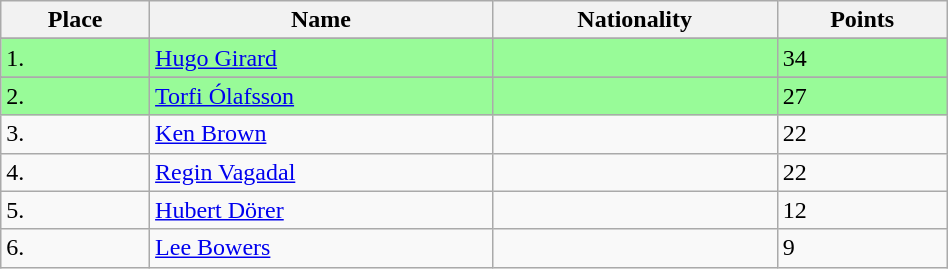<table class="wikitable" style="display: inline-table; width: 50%;">
<tr>
<th>Place</th>
<th>Name</th>
<th>Nationality</th>
<th>Points</th>
</tr>
<tr>
</tr>
<tr bgcolor=palegreen>
<td>1.</td>
<td><a href='#'>Hugo Girard</a></td>
<td></td>
<td>34</td>
</tr>
<tr>
</tr>
<tr bgcolor=palegreen>
<td>2.</td>
<td><a href='#'>Torfi Ólafsson</a></td>
<td></td>
<td>27</td>
</tr>
<tr>
<td>3.</td>
<td><a href='#'>Ken Brown</a></td>
<td></td>
<td>22</td>
</tr>
<tr>
<td>4.</td>
<td><a href='#'>Regin Vagadal</a></td>
<td></td>
<td>22</td>
</tr>
<tr>
<td>5.</td>
<td><a href='#'>Hubert Dörer</a></td>
<td></td>
<td>12</td>
</tr>
<tr>
<td>6.</td>
<td><a href='#'>Lee Bowers</a></td>
<td></td>
<td>9</td>
</tr>
</table>
